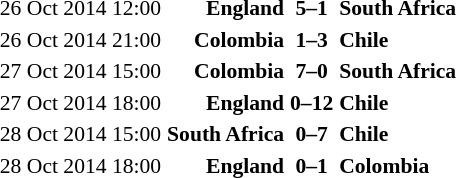<table style="font-size:90%; margin: 0 auto;">
<tr>
<td>26 Oct 2014 12:00</td>
<td align="right"><strong>England</strong> </td>
<td align="center"><strong>5–1</strong></td>
<td> <strong>South Africa</strong></td>
</tr>
<tr>
<td>26 Oct 2014 21:00</td>
<td align="right"><strong>Colombia</strong> </td>
<td align="center"><strong>1–3</strong></td>
<td> <strong>Chile</strong></td>
</tr>
<tr>
<td>27 Oct 2014 15:00</td>
<td align="right"><strong>Colombia</strong> </td>
<td align="center"><strong>7–0</strong></td>
<td> <strong>South Africa</strong></td>
</tr>
<tr>
<td>27 Oct 2014 18:00</td>
<td align="right"><strong>England</strong> </td>
<td align="center"><strong>0–12</strong></td>
<td> <strong>Chile</strong></td>
</tr>
<tr>
<td>28 Oct 2014 15:00</td>
<td align="right"><strong>South Africa</strong> </td>
<td align="center"><strong>0–7</strong></td>
<td> <strong>Chile</strong></td>
</tr>
<tr>
<td>28 Oct 2014 18:00</td>
<td align="right"><strong>England</strong> </td>
<td align="center"><strong>0–1</strong></td>
<td> <strong>Colombia</strong></td>
</tr>
<tr>
</tr>
</table>
